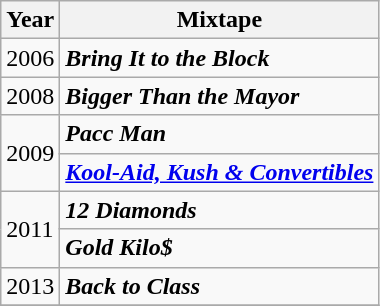<table class="wikitable" border="1">
<tr>
<th>Year</th>
<th>Mixtape</th>
</tr>
<tr>
<td rowspan="1">2006</td>
<td><strong><em>Bring It to the Block</em></strong><br></td>
</tr>
<tr>
<td rowspan="1">2008</td>
<td><strong><em>Bigger Than the Mayor</em></strong><br></td>
</tr>
<tr>
<td rowspan="2">2009</td>
<td><strong><em>Pacc Man</em></strong><br></td>
</tr>
<tr>
<td><strong><em><a href='#'>Kool-Aid, Kush & Convertibles</a></em></strong><br></td>
</tr>
<tr>
<td rowspan="2">2011</td>
<td><strong><em>12 Diamonds</em></strong><br></td>
</tr>
<tr>
<td><strong><em>Gold Kilo$</em></strong><br></td>
</tr>
<tr>
<td rowspan="1">2013</td>
<td><strong><em>Back to Class</em></strong><br></td>
</tr>
<tr>
</tr>
</table>
